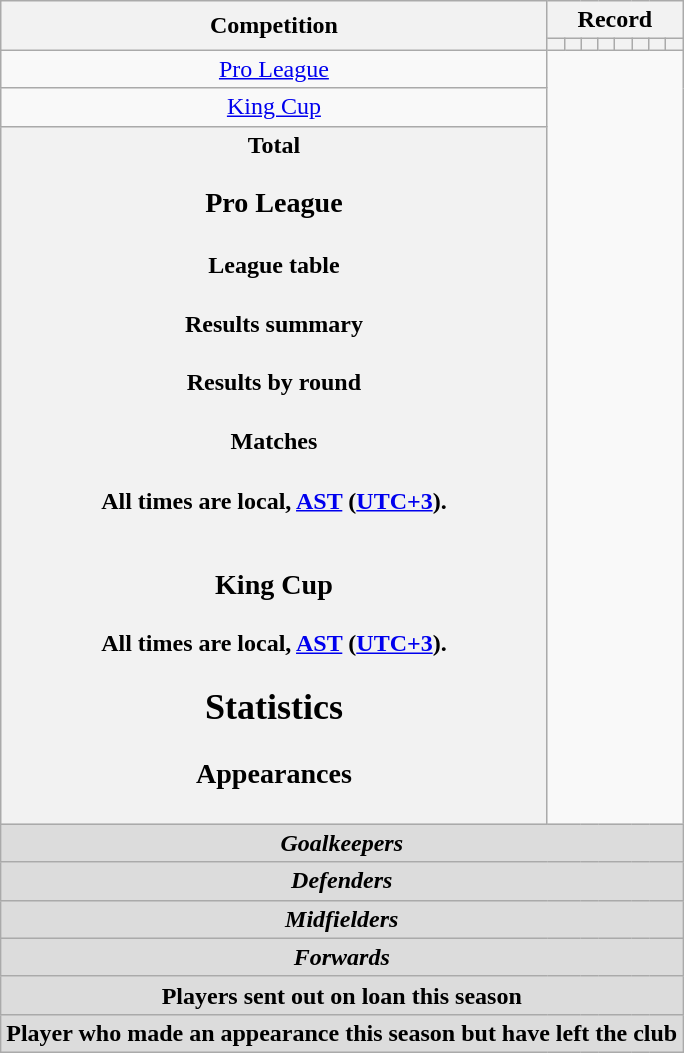<table class="wikitable" style="text-align: center">
<tr>
<th rowspan=2>Competition</th>
<th colspan=8>Record</th>
</tr>
<tr>
<th></th>
<th></th>
<th></th>
<th></th>
<th></th>
<th></th>
<th></th>
<th></th>
</tr>
<tr>
<td><a href='#'>Pro League</a><br></td>
</tr>
<tr>
<td><a href='#'>King Cup</a><br></td>
</tr>
<tr>
<th>Total<br>
<h3>Pro League</h3><h4>League table</h4><h4>Results summary</h4>
<h4>Results by round</h4><h4>Matches</h4>All times are local, <a href='#'>AST</a> (<a href='#'>UTC+3</a>).<br>


<br>





























<h3>King Cup</h3>
All times are local, <a href='#'>AST</a> (<a href='#'>UTC+3</a>).<br>

<h2>Statistics</h2><h3>Appearances</h3></th>
</tr>
<tr>
<th colspan=10 style=background:#dcdcdc; text-align:center><em>Goalkeepers</em><br>
</th>
</tr>
<tr>
<th colspan=10 style=background:#dcdcdc; text-align:center><em>Defenders</em><br>








</th>
</tr>
<tr>
<th colspan=10 style=background:#dcdcdc; text-align:center><em>Midfielders</em><br>








</th>
</tr>
<tr>
<th colspan=10 style=background:#dcdcdc; text-align:center><em>Forwards</em><br>


</th>
</tr>
<tr>
<th colspan=14 style=background:#dcdcdc; text-align:center>Players sent out on loan this season<br></th>
</tr>
<tr>
<th colspan=18 style=background:#dcdcdc; text-align:center>Player who made an appearance this season but have left the club<br>
</th>
</tr>
</table>
